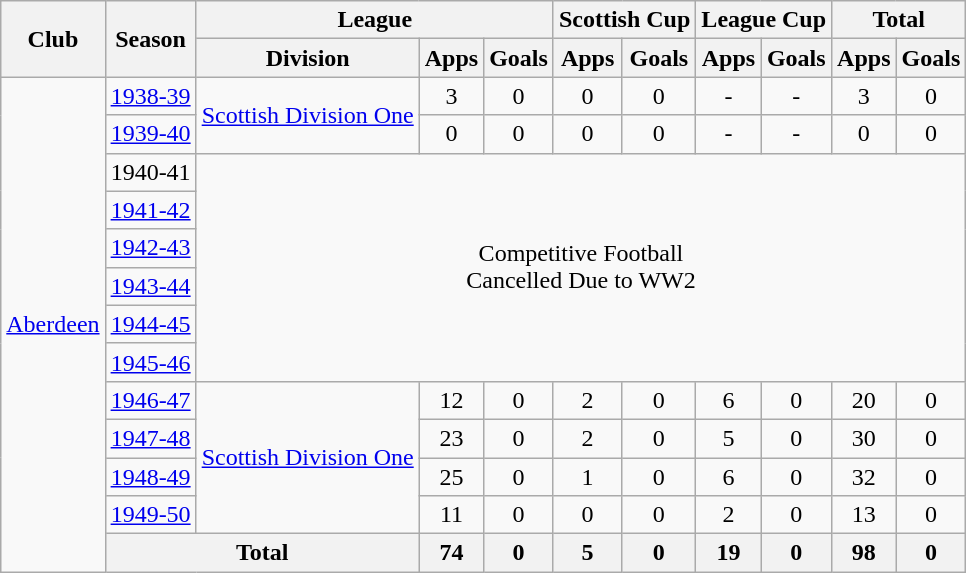<table class="wikitable" style="text-align:center">
<tr>
<th rowspan="2">Club</th>
<th rowspan="2">Season</th>
<th colspan="3">League</th>
<th colspan="2">Scottish Cup</th>
<th colspan="2">League Cup</th>
<th colspan="2">Total</th>
</tr>
<tr>
<th>Division</th>
<th>Apps</th>
<th>Goals</th>
<th>Apps</th>
<th>Goals</th>
<th>Apps</th>
<th>Goals</th>
<th>Apps</th>
<th>Goals</th>
</tr>
<tr>
<td rowspan="13"><a href='#'>Aberdeen</a></td>
<td><a href='#'>1938-39</a></td>
<td rowspan="2"><a href='#'>Scottish Division One</a></td>
<td>3</td>
<td>0</td>
<td>0</td>
<td>0</td>
<td>-</td>
<td>-</td>
<td>3</td>
<td>0</td>
</tr>
<tr>
<td><a href='#'>1939-40</a></td>
<td>0</td>
<td>0</td>
<td>0</td>
<td>0</td>
<td>-</td>
<td>-</td>
<td>0</td>
<td>0</td>
</tr>
<tr>
<td>1940-41</td>
<td colspan="9" rowspan="6">Competitive Football<br>Cancelled Due to WW2</td>
</tr>
<tr>
<td><a href='#'>1941-42</a></td>
</tr>
<tr>
<td><a href='#'>1942-43</a></td>
</tr>
<tr>
<td><a href='#'>1943-44</a></td>
</tr>
<tr>
<td><a href='#'>1944-45</a></td>
</tr>
<tr>
<td><a href='#'>1945-46</a></td>
</tr>
<tr>
<td><a href='#'>1946-47</a></td>
<td rowspan="4"><a href='#'>Scottish Division One</a></td>
<td>12</td>
<td>0</td>
<td>2</td>
<td>0</td>
<td>6</td>
<td>0</td>
<td>20</td>
<td>0</td>
</tr>
<tr>
<td><a href='#'>1947-48</a></td>
<td>23</td>
<td>0</td>
<td>2</td>
<td>0</td>
<td>5</td>
<td>0</td>
<td>30</td>
<td>0</td>
</tr>
<tr>
<td><a href='#'>1948-49</a></td>
<td>25</td>
<td>0</td>
<td>1</td>
<td>0</td>
<td>6</td>
<td>0</td>
<td>32</td>
<td>0</td>
</tr>
<tr>
<td><a href='#'>1949-50</a></td>
<td>11</td>
<td>0</td>
<td>0</td>
<td>0</td>
<td>2</td>
<td>0</td>
<td>13</td>
<td>0</td>
</tr>
<tr>
<th colspan="2">Total</th>
<th>74</th>
<th>0</th>
<th>5</th>
<th>0</th>
<th>19</th>
<th>0</th>
<th>98</th>
<th>0</th>
</tr>
</table>
